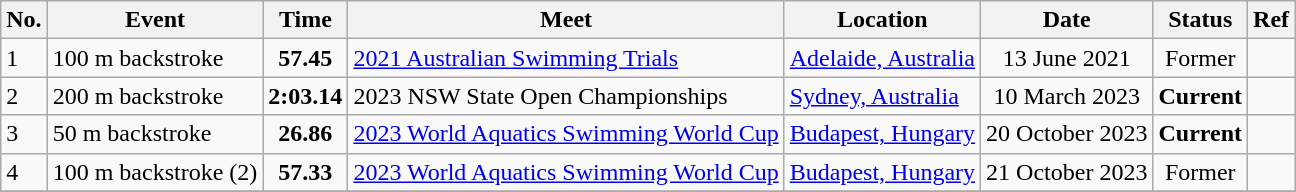<table class="wikitable sortable">
<tr>
<th>No.</th>
<th>Event</th>
<th>Time</th>
<th>Meet</th>
<th>Location</th>
<th>Date</th>
<th>Status</th>
<th>Ref</th>
</tr>
<tr>
<td>1</td>
<td>100 m backstroke</td>
<td align="center"><strong>57.45</strong></td>
<td><a href='#'>2021 Australian Swimming Trials</a></td>
<td><a href='#'>Adelaide, Australia</a></td>
<td align="center">13 June 2021</td>
<td align="center">Former</td>
<td align="center"></td>
</tr>
<tr>
<td>2</td>
<td>200 m backstroke</td>
<td align="center"><strong>2:03.14</strong></td>
<td>2023 NSW State Open Championships</td>
<td><a href='#'>Sydney, Australia</a></td>
<td align="center">10 March 2023</td>
<td align="center"><strong>Current</strong></td>
<td align="center"></td>
</tr>
<tr>
<td>3</td>
<td>50 m backstroke</td>
<td align="center"><strong>26.86</strong></td>
<td><a href='#'>2023 World Aquatics Swimming World Cup</a></td>
<td><a href='#'>Budapest, Hungary</a></td>
<td align="center">20 October 2023</td>
<td align="center"><strong>Current</strong></td>
<td align="center"></td>
</tr>
<tr>
<td>4</td>
<td>100 m backstroke (2)</td>
<td align="center"><strong>57.33</strong></td>
<td><a href='#'>2023 World Aquatics Swimming World Cup</a></td>
<td><a href='#'>Budapest, Hungary</a></td>
<td align="center">21 October 2023</td>
<td align="center">Former</td>
<td align="center"></td>
</tr>
<tr>
</tr>
</table>
